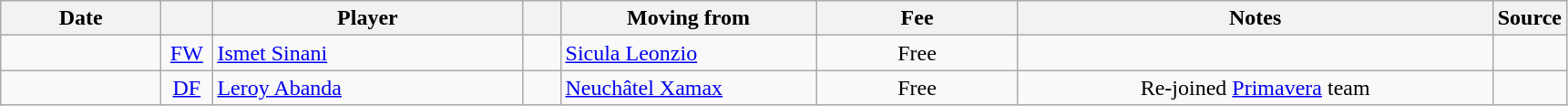<table class="wikitable sortable">
<tr>
<th style="width:110px">Date</th>
<th style="width:30px"></th>
<th style="width:220px">Player</th>
<th style="width:20px"></th>
<th style="width:180px">Moving from</th>
<th style="width:140px">Fee</th>
<th style="width:340px" class="unsortable">Notes</th>
<th style="width:35px">Source</th>
</tr>
<tr>
<td></td>
<td style="text-align:center"><a href='#'>FW</a></td>
<td> <a href='#'>Ismet Sinani</a></td>
<td style="text-align:center"></td>
<td> <a href='#'>Sicula Leonzio</a></td>
<td style="text-align:center">Free</td>
<td style="text-align:center"></td>
<td></td>
</tr>
<tr>
<td></td>
<td style="text-align:center"><a href='#'>DF</a></td>
<td>  <a href='#'>Leroy Abanda</a></td>
<td style="text-align:center"></td>
<td> <a href='#'>Neuchâtel Xamax</a></td>
<td style="text-align:center">Free</td>
<td style="text-align:center">Re-joined <a href='#'>Primavera</a> team</td>
<td></td>
</tr>
</table>
